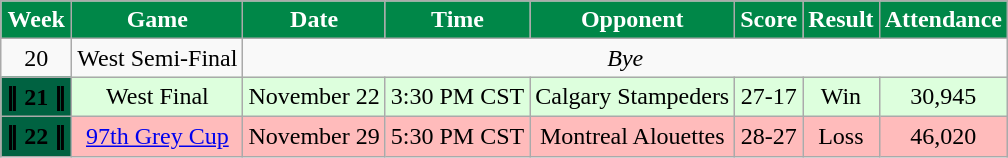<table class="wikitable sortable">
<tr>
<th style="background:#008748;color:White;">Week</th>
<th style="background:#008748;color:White;">Game</th>
<th style="background:#008748;color:White;">Date</th>
<th style="background:#008748;color:White;">Time</th>
<th style="background:#008748;color:White;">Opponent</th>
<th style="background:#008748;color:White;">Score</th>
<th style="background:#008748;color:White;">Result</th>
<th style="background:#008748;color:White;">Attendance</th>
</tr>
<tr align="center">
<td>20</td>
<td>West Semi-Final</td>
<td colspan=6 align="center"><em>Bye</em></td>
</tr>
<tr align="center" bgcolor="#ddffdd">
<th style="text-align:center; background:#006241;"><span><strong>‖ 21 ‖</strong></span></th>
<td>West Final</td>
<td>November 22</td>
<td>3:30 PM CST</td>
<td>Calgary Stampeders</td>
<td>27-17</td>
<td>Win</td>
<td>30,945</td>
</tr>
<tr align="center" bgcolor="#ffbbbb">
<th style="text-align:center; background:#006241;"><span><strong>‖ 22 ‖</strong></span></th>
<td><a href='#'>97th Grey Cup</a></td>
<td>November 29</td>
<td>5:30 PM CST</td>
<td>Montreal Alouettes</td>
<td>28-27</td>
<td>Loss</td>
<td>46,020</td>
</tr>
</table>
